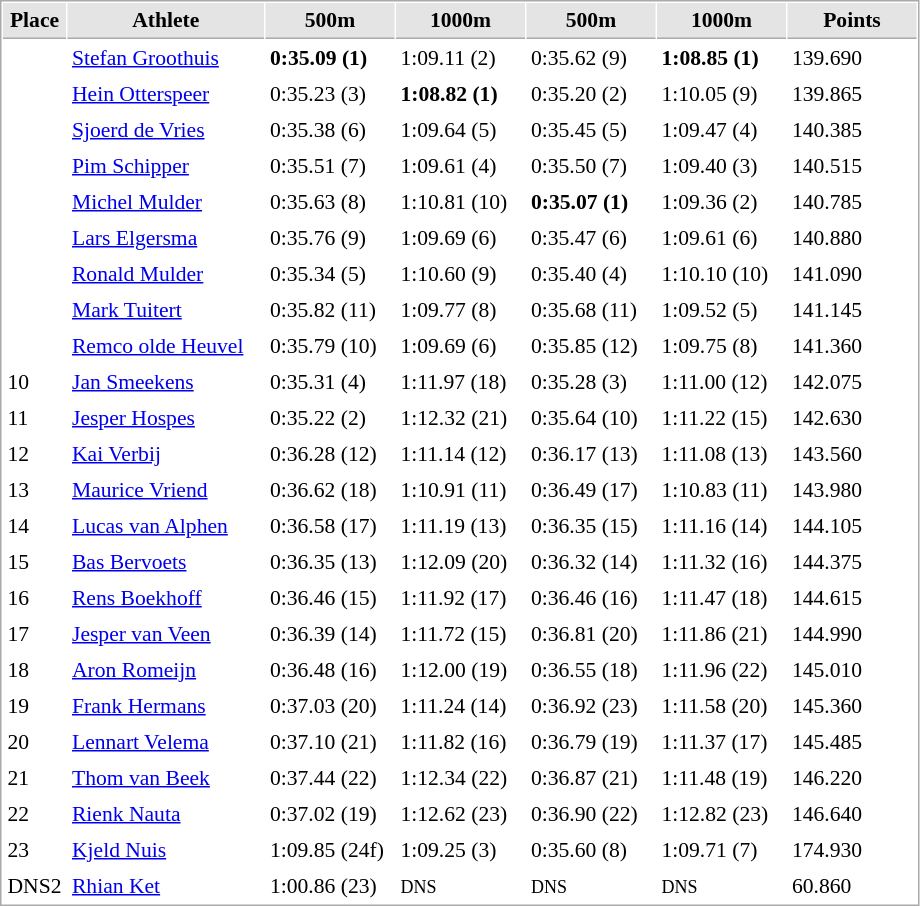<table cellspacing="1" cellpadding="3" style="border:1px solid #AAAAAA;font-size:90%">
<tr bgcolor="#E4E4E4">
<th style="border-bottom:1px solid #AAAAAA" width=15>Place</th>
<th style="border-bottom:1px solid #AAAAAA" width=125>Athlete</th>
<th style="border-bottom:1px solid #AAAAAA" width=80>500m</th>
<th style="border-bottom:1px solid #AAAAAA" width=80>1000m</th>
<th style="border-bottom:1px solid #AAAAAA" width=80>500m</th>
<th style="border-bottom:1px solid #AAAAAA" width=80>1000m</th>
<th style="border-bottom:1px solid #AAAAAA" width=80>Points</th>
</tr>
<tr>
<td></td>
<td align=left><a href='#'>Stefan Groothuis</a></td>
<td><strong>0:35.09 (1)</strong></td>
<td>1:09.11 (2)</td>
<td>0:35.62 (9)</td>
<td><strong>1:08.85 (1)</strong></td>
<td>139.690</td>
</tr>
<tr>
<td></td>
<td align=left><a href='#'>Hein Otterspeer</a></td>
<td>0:35.23 (3)</td>
<td><strong>1:08.82 (1)</strong></td>
<td>0:35.20 (2)</td>
<td>1:10.05 (9)</td>
<td>139.865</td>
</tr>
<tr>
<td></td>
<td align=left><a href='#'>Sjoerd de Vries</a></td>
<td>0:35.38 (6)</td>
<td>1:09.64 (5)</td>
<td>0:35.45 (5)</td>
<td>1:09.47 (4)</td>
<td>140.385</td>
</tr>
<tr>
<td></td>
<td align=left><a href='#'>Pim Schipper</a></td>
<td>0:35.51 (7)</td>
<td>1:09.61 (4)</td>
<td>0:35.50 (7)</td>
<td>1:09.40 (3)</td>
<td>140.515</td>
</tr>
<tr>
<td></td>
<td align=left><a href='#'>Michel Mulder</a></td>
<td>0:35.63 (8)</td>
<td>1:10.81 (10)</td>
<td><strong>0:35.07 (1)</strong></td>
<td>1:09.36 (2)</td>
<td>140.785</td>
</tr>
<tr>
<td></td>
<td align=left><a href='#'>Lars Elgersma</a></td>
<td>0:35.76 (9)</td>
<td>1:09.69 (6)</td>
<td>0:35.47 (6)</td>
<td>1:09.61 (6)</td>
<td>140.880</td>
</tr>
<tr>
<td></td>
<td align=left><a href='#'>Ronald Mulder</a></td>
<td>0:35.34 (5)</td>
<td>1:10.60 (9)</td>
<td>0:35.40 (4)</td>
<td>1:10.10 (10)</td>
<td>141.090</td>
</tr>
<tr>
<td></td>
<td align=left><a href='#'>Mark Tuitert</a></td>
<td>0:35.82 (11)</td>
<td>1:09.77 (8)</td>
<td>0:35.68 (11)</td>
<td>1:09.52 (5)</td>
<td>141.145</td>
</tr>
<tr>
<td></td>
<td align=left><a href='#'>Remco olde Heuvel</a></td>
<td>0:35.79 (10)</td>
<td>1:09.69 (6)</td>
<td>0:35.85 (12)</td>
<td>1:09.75 (8)</td>
<td>141.360</td>
</tr>
<tr>
<td>10</td>
<td align=left><a href='#'>Jan Smeekens</a></td>
<td>0:35.31 (4)</td>
<td>1:11.97 (18)</td>
<td>0:35.28 (3)</td>
<td>1:11.00 (12)</td>
<td>142.075</td>
</tr>
<tr>
<td>11</td>
<td align=left><a href='#'>Jesper Hospes</a></td>
<td>0:35.22 (2)</td>
<td>1:12.32 (21)</td>
<td>0:35.64 (10)</td>
<td>1:11.22 (15)</td>
<td>142.630</td>
</tr>
<tr>
<td>12</td>
<td align=left><a href='#'>Kai Verbij</a></td>
<td>0:36.28 (12)</td>
<td>1:11.14 (12)</td>
<td>0:36.17 (13)</td>
<td>1:11.08 (13)</td>
<td>143.560</td>
</tr>
<tr>
<td>13</td>
<td align=left><a href='#'>Maurice Vriend</a></td>
<td>0:36.62 (18)</td>
<td>1:10.91 (11)</td>
<td>0:36.49 (17)</td>
<td>1:10.83 (11)</td>
<td>143.980</td>
</tr>
<tr>
<td>14</td>
<td align=left><a href='#'>Lucas van Alphen</a></td>
<td>0:36.58 (17)</td>
<td>1:11.19 (13)</td>
<td>0:36.35 (15)</td>
<td>1:11.16 (14)</td>
<td>144.105</td>
</tr>
<tr>
<td>15</td>
<td align=left><a href='#'>Bas Bervoets</a></td>
<td>0:36.35 (13)</td>
<td>1:12.09 (20)</td>
<td>0:36.32 (14)</td>
<td>1:11.32 (16)</td>
<td>144.375</td>
</tr>
<tr>
<td>16</td>
<td align=left><a href='#'>Rens Boekhoff</a></td>
<td>0:36.46 (15)</td>
<td>1:11.92 (17)</td>
<td>0:36.46 (16)</td>
<td>1:11.47 (18)</td>
<td>144.615</td>
</tr>
<tr>
<td>17</td>
<td align=left><a href='#'>Jesper van Veen</a></td>
<td>0:36.39 (14)</td>
<td>1:11.72 (15)</td>
<td>0:36.81 (20)</td>
<td>1:11.86 (21)</td>
<td>144.990</td>
</tr>
<tr>
<td>18</td>
<td align=left><a href='#'>Aron Romeijn</a></td>
<td>0:36.48 (16)</td>
<td>1:12.00 (19)</td>
<td>0:36.55 (18)</td>
<td>1:11.96 (22)</td>
<td>145.010</td>
</tr>
<tr>
<td>19</td>
<td align=left><a href='#'>Frank Hermans</a></td>
<td>0:37.03 (20)</td>
<td>1:11.24 (14)</td>
<td>0:36.92 (23)</td>
<td>1:11.58 (20)</td>
<td>145.360</td>
</tr>
<tr>
<td>20</td>
<td align=left><a href='#'>Lennart Velema</a></td>
<td>0:37.10 (21)</td>
<td>1:11.82 (16)</td>
<td>0:36.79 (19)</td>
<td>1:11.37 (17)</td>
<td>145.485</td>
</tr>
<tr>
<td>21</td>
<td align=left><a href='#'>Thom van Beek</a></td>
<td>0:37.44 (22)</td>
<td>1:12.34 (22)</td>
<td>0:36.87 (21)</td>
<td>1:11.48 (19)</td>
<td>146.220</td>
</tr>
<tr>
<td>22</td>
<td align=left><a href='#'>Rienk Nauta</a></td>
<td>0:37.02 (19)</td>
<td>1:12.62 (23)</td>
<td>0:36.90 (22)</td>
<td>1:12.82 (23)</td>
<td>146.640</td>
</tr>
<tr>
<td>23</td>
<td align=left><a href='#'>Kjeld Nuis</a></td>
<td>1:09.85 (24f)</td>
<td>1:09.25 (3)</td>
<td>0:35.60 (8)</td>
<td>1:09.71 (7)</td>
<td>174.930</td>
</tr>
<tr>
<td>DNS2</td>
<td align=left><a href='#'>Rhian Ket</a></td>
<td>1:00.86 (23)</td>
<td><small>DNS</small></td>
<td><small>DNS</small></td>
<td><small>DNS</small></td>
<td>60.860</td>
</tr>
</table>
